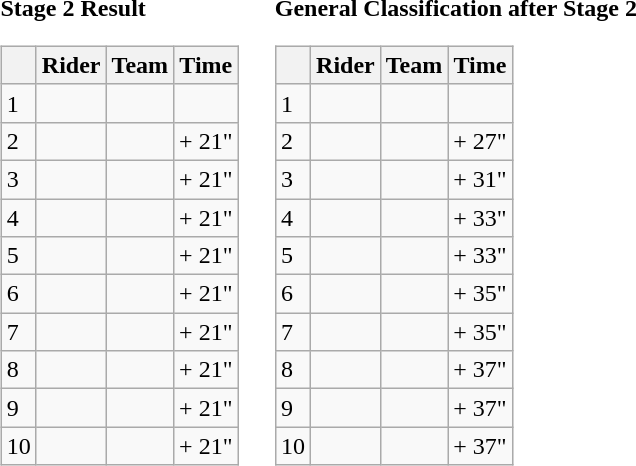<table>
<tr>
<td><strong>Stage 2 Result</strong><br><table class="wikitable">
<tr>
<th></th>
<th>Rider</th>
<th>Team</th>
<th>Time</th>
</tr>
<tr>
<td>1</td>
<td></td>
<td></td>
<td align="right"></td>
</tr>
<tr>
<td>2</td>
<td></td>
<td></td>
<td align="right">+ 21"</td>
</tr>
<tr>
<td>3</td>
<td></td>
<td></td>
<td align="right">+ 21"</td>
</tr>
<tr>
<td>4</td>
<td></td>
<td></td>
<td align="right">+ 21"</td>
</tr>
<tr>
<td>5</td>
<td> </td>
<td></td>
<td align="right">+ 21"</td>
</tr>
<tr>
<td>6</td>
<td></td>
<td></td>
<td align="right">+ 21"</td>
</tr>
<tr>
<td>7</td>
<td></td>
<td></td>
<td align="right">+ 21"</td>
</tr>
<tr>
<td>8</td>
<td></td>
<td></td>
<td align="right">+ 21"</td>
</tr>
<tr>
<td>9</td>
<td></td>
<td></td>
<td align="right">+ 21"</td>
</tr>
<tr>
<td>10</td>
<td></td>
<td></td>
<td align="right">+ 21"</td>
</tr>
</table>
</td>
<td></td>
<td><strong>General Classification after Stage 2</strong><br><table class="wikitable">
<tr>
<th></th>
<th>Rider</th>
<th>Team</th>
<th>Time</th>
</tr>
<tr>
<td>1</td>
<td> </td>
<td></td>
<td align="right"></td>
</tr>
<tr>
<td>2</td>
<td> </td>
<td></td>
<td align="right">+ 27"</td>
</tr>
<tr>
<td>3</td>
<td></td>
<td></td>
<td align="right">+ 31"</td>
</tr>
<tr>
<td>4</td>
<td></td>
<td></td>
<td align="right">+ 33"</td>
</tr>
<tr>
<td>5</td>
<td></td>
<td></td>
<td align="right">+ 33"</td>
</tr>
<tr>
<td>6</td>
<td> </td>
<td></td>
<td align="right">+ 35"</td>
</tr>
<tr>
<td>7</td>
<td></td>
<td></td>
<td align="right">+ 35"</td>
</tr>
<tr>
<td>8</td>
<td></td>
<td></td>
<td align="right">+ 37"</td>
</tr>
<tr>
<td>9</td>
<td></td>
<td></td>
<td align="right">+ 37"</td>
</tr>
<tr>
<td>10</td>
<td></td>
<td></td>
<td align="right">+ 37"</td>
</tr>
</table>
</td>
</tr>
</table>
